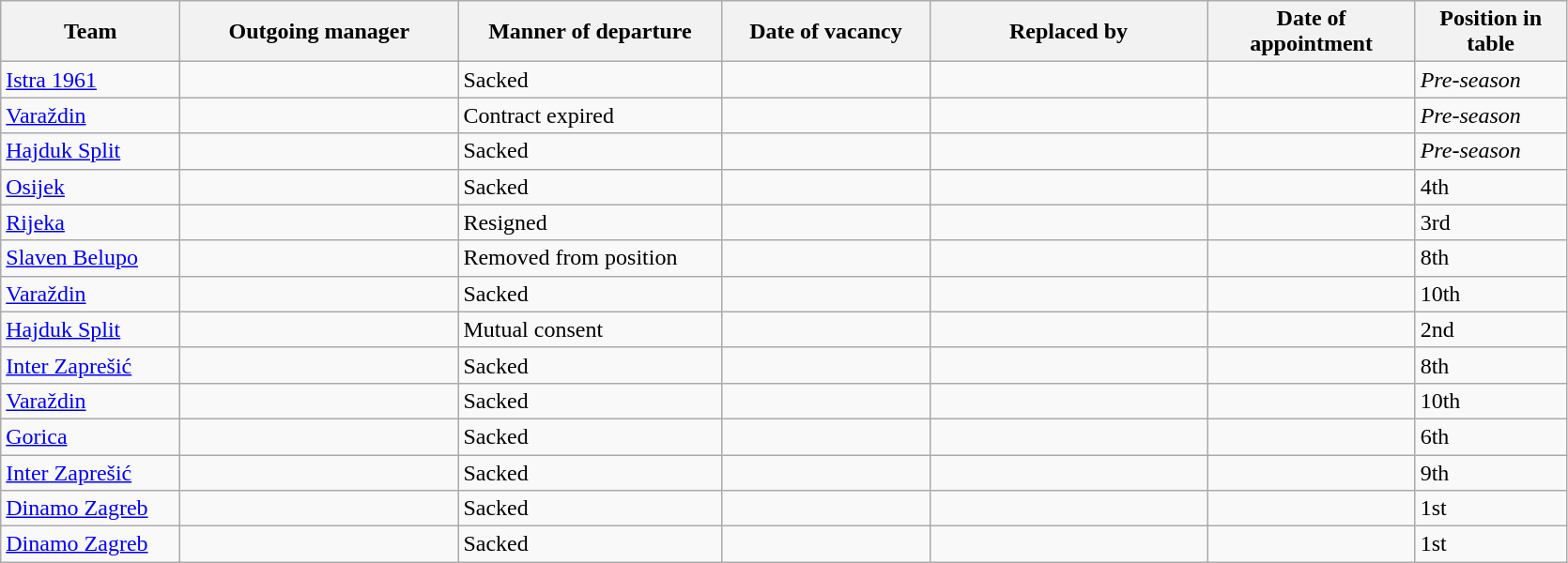<table class="wikitable sortable">
<tr>
<th width="120">Team</th>
<th width="190">Outgoing manager</th>
<th width="180">Manner of departure</th>
<th width="140">Date of vacancy</th>
<th width="190">Replaced by</th>
<th width="140">Date of appointment</th>
<th width="100">Position in table</th>
</tr>
<tr>
<td style="text-align:left;"><a href='#'>Istra 1961</a></td>
<td style="text-align:left;"> </td>
<td>Sacked</td>
<td></td>
<td> </td>
<td></td>
<td><em>Pre-season</em></td>
</tr>
<tr>
<td style="text-align:left;"><a href='#'>Varaždin</a></td>
<td style="text-align:left;"> </td>
<td>Contract expired</td>
<td></td>
<td> </td>
<td></td>
<td><em>Pre-season</em></td>
</tr>
<tr>
<td style="text-align:left;"><a href='#'>Hajduk Split</a></td>
<td style="text-align:left;"> </td>
<td>Sacked</td>
<td></td>
<td> </td>
<td></td>
<td><em>Pre-season</em></td>
</tr>
<tr>
<td style="text-align:left;"><a href='#'>Osijek</a></td>
<td style="text-align:left;"> </td>
<td>Sacked</td>
<td></td>
<td> </td>
<td></td>
<td>4th</td>
</tr>
<tr>
<td style="text-align:left;"><a href='#'>Rijeka</a></td>
<td style="text-align:left;"> </td>
<td>Resigned</td>
<td></td>
<td> </td>
<td></td>
<td>3rd</td>
</tr>
<tr>
<td style="text-align:left;"><a href='#'>Slaven Belupo</a></td>
<td style="text-align:left;"> </td>
<td>Removed from position</td>
<td></td>
<td> </td>
<td></td>
<td>8th</td>
</tr>
<tr>
<td style="text-align:left;"><a href='#'>Varaždin</a></td>
<td style="text-align:left;"> </td>
<td>Sacked</td>
<td></td>
<td> </td>
<td></td>
<td>10th</td>
</tr>
<tr>
<td style="text-align:left;"><a href='#'>Hajduk Split</a></td>
<td style="text-align:left;"> </td>
<td>Mutual consent</td>
<td></td>
<td> </td>
<td></td>
<td>2nd</td>
</tr>
<tr>
<td style="text-align:left;"><a href='#'>Inter Zaprešić</a></td>
<td style="text-align:left;"> </td>
<td>Sacked</td>
<td></td>
<td> </td>
<td></td>
<td>8th</td>
</tr>
<tr>
<td style="text-align:left;"><a href='#'>Varaždin</a></td>
<td style="text-align:left;"> </td>
<td>Sacked</td>
<td></td>
<td> </td>
<td></td>
<td>10th</td>
</tr>
<tr>
<td style="text-align:left;"><a href='#'>Gorica</a></td>
<td style="text-align:left;"> </td>
<td>Sacked</td>
<td></td>
<td style="text-align:left;"> </td>
<td></td>
<td>6th</td>
</tr>
<tr>
<td style="text-align:left;"><a href='#'>Inter Zaprešić</a></td>
<td style="text-align:left;"> </td>
<td>Sacked</td>
<td></td>
<td style="text-align:left;"> </td>
<td></td>
<td>9th</td>
</tr>
<tr>
<td style="text-align:left;"><a href='#'>Dinamo Zagreb</a></td>
<td style="text-align:left;"> </td>
<td>Sacked</td>
<td></td>
<td style="text-align:left;"> </td>
<td></td>
<td>1st</td>
</tr>
<tr>
<td style="text-align:left;"><a href='#'>Dinamo Zagreb</a></td>
<td style="text-align:left;"> </td>
<td>Sacked</td>
<td></td>
<td style="text-align:left;"> </td>
<td></td>
<td>1st</td>
</tr>
</table>
